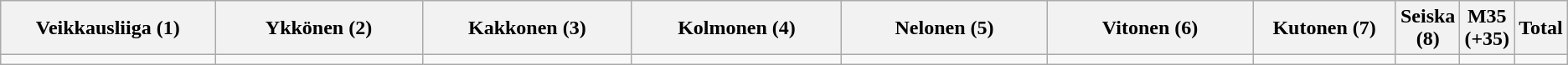<table class="wikitable">
<tr>
<th width="15%">Veikkausliiga (1)</th>
<th width="15%">Ykkönen (2)</th>
<th width="15%">Kakkonen (3)</th>
<th width="15%">Kolmonen (4)</th>
<th width="15%">Nelonen (5)</th>
<th width="15%">Vitonen (6)</th>
<th width="15%">Kutonen (7)</th>
<th width="15%">Seiska (8)</th>
<th width="15%">M35 (+35)</th>
<th width="15%">Total</th>
</tr>
<tr>
<td></td>
<td></td>
<td></td>
<td></td>
<td></td>
<td></td>
<td></td>
<td></td>
<td></td>
<td></td>
</tr>
</table>
